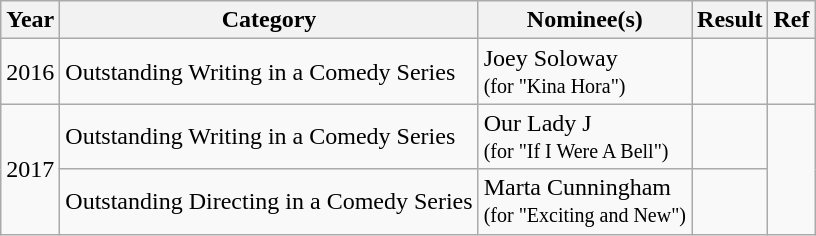<table class="wikitable">
<tr>
<th>Year</th>
<th>Category</th>
<th>Nominee(s)</th>
<th>Result</th>
<th>Ref</th>
</tr>
<tr>
<td>2016</td>
<td>Outstanding Writing in a Comedy Series</td>
<td>Joey Soloway<br><small>(for "Kina Hora")</small></td>
<td></td>
<td></td>
</tr>
<tr>
<td rowspan=2>2017</td>
<td>Outstanding Writing in a Comedy Series</td>
<td>Our Lady J <br><small>(for "If I Were A Bell")</small></td>
<td></td>
<td rowspan=2></td>
</tr>
<tr>
<td>Outstanding Directing in a Comedy Series</td>
<td>Marta Cunningham<br><small>(for "Exciting and New")</small></td>
<td></td>
</tr>
</table>
